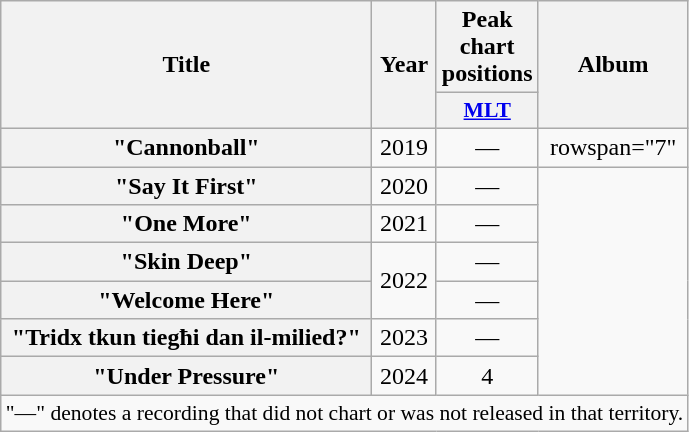<table class="wikitable plainrowheaders" style="text-align:center;">
<tr>
<th scope="col" rowspan="2" style="width:15em;">Title</th>
<th scope="col" rowspan="2">Year</th>
<th scope="col" colspan="1">Peak chart positions</th>
<th scope="col" rowspan="2">Album</th>
</tr>
<tr>
<th scope="col" style="width:2.5em;font-size:90%;"><a href='#'>MLT</a><br></th>
</tr>
<tr>
<th scope="row">"Cannonball"<br></th>
<td>2019</td>
<td>—</td>
<td>rowspan="7" </td>
</tr>
<tr>
<th scope="row">"Say It First"<br></th>
<td>2020</td>
<td>—</td>
</tr>
<tr>
<th scope="row">"One More"<br></th>
<td>2021</td>
<td>—</td>
</tr>
<tr>
<th scope="row">"Skin Deep"<br></th>
<td rowspan="2">2022</td>
<td>—</td>
</tr>
<tr>
<th scope="row">"Welcome Here"<br></th>
<td>—</td>
</tr>
<tr>
<th scope="row">"Tridx tkun tiegħi dan il-milied?"<br></th>
<td>2023</td>
<td>—</td>
</tr>
<tr>
<th scope="row">"Under Pressure"<br></th>
<td>2024</td>
<td>4</td>
</tr>
<tr>
<td colspan="4" style="font-size:90%">"—" denotes a recording that did not chart or was not released in that territory.</td>
</tr>
</table>
